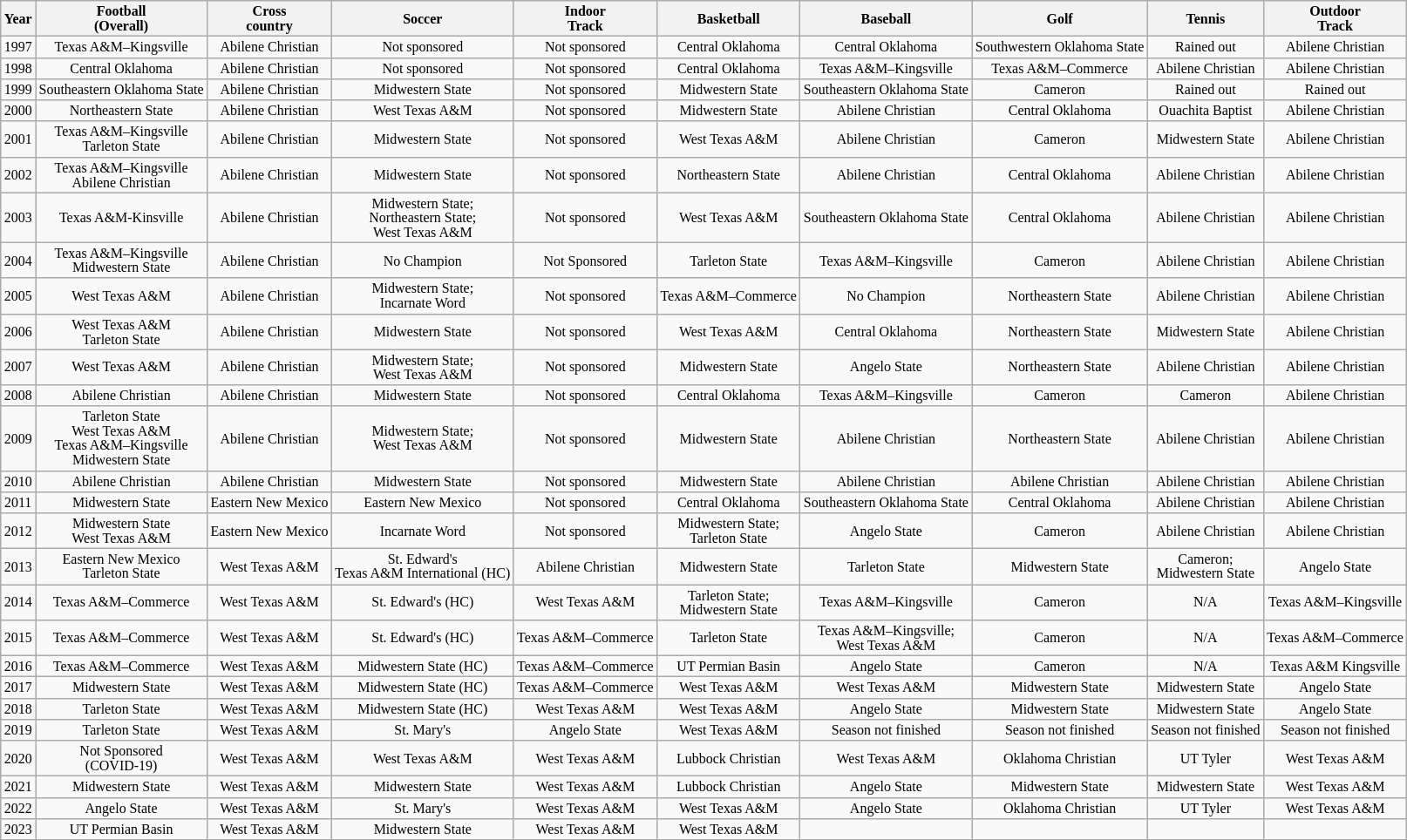<table class="wikitable" style="font-size:8pt; text-align:center">
<tr>
<th>Year</th>
<th>Football<br>(Overall)</th>
<th>Cross<br>country</th>
<th>Soccer</th>
<th>Indoor<br>Track</th>
<th>Basketball</th>
<th>Baseball</th>
<th>Golf</th>
<th>Tennis</th>
<th>Outdoor<br>Track</th>
</tr>
<tr>
<td>1997</td>
<td>Texas A&M–Kingsville</td>
<td>Abilene Christian</td>
<td>Not sponsored</td>
<td>Not sponsored</td>
<td>Central Oklahoma</td>
<td>Central Oklahoma</td>
<td>Southwestern Oklahoma State</td>
<td>Rained out</td>
<td>Abilene Christian</td>
</tr>
<tr>
<td>1998</td>
<td>Central Oklahoma</td>
<td>Abilene Christian</td>
<td>Not sponsored</td>
<td>Not sponsored</td>
<td>Central Oklahoma</td>
<td>Texas A&M–Kingsville</td>
<td>Texas A&M–Commerce</td>
<td>Abilene Christian</td>
<td>Abilene Christian</td>
</tr>
<tr>
<td>1999</td>
<td>Southeastern Oklahoma State</td>
<td>Abilene Christian</td>
<td>Midwestern State</td>
<td>Not sponsored</td>
<td>Midwestern State</td>
<td>Southeastern Oklahoma State</td>
<td>Cameron</td>
<td>Rained out</td>
<td>Rained out</td>
</tr>
<tr>
<td>2000</td>
<td>Northeastern State</td>
<td>Abilene Christian</td>
<td>West Texas A&M</td>
<td>Not sponsored</td>
<td>Midwestern State</td>
<td>Abilene Christian</td>
<td>Central Oklahoma</td>
<td>Ouachita Baptist</td>
<td>Abilene Christian</td>
</tr>
<tr>
<td>2001</td>
<td>Texas A&M–Kingsville<br>Tarleton State</td>
<td>Abilene Christian</td>
<td>Midwestern State</td>
<td>Not sponsored</td>
<td>West Texas A&M</td>
<td>Abilene Christian</td>
<td>Cameron</td>
<td>Midwestern State</td>
<td>Abilene Christian</td>
</tr>
<tr>
<td>2002</td>
<td>Texas A&M–Kingsville<br>Abilene Christian</td>
<td>Abilene Christian</td>
<td>Midwestern State</td>
<td>Not sponsored</td>
<td>Northeastern State</td>
<td>Abilene Christian</td>
<td>Central Oklahoma</td>
<td>Abilene Christian</td>
<td>Abilene Christian</td>
</tr>
<tr>
<td>2003</td>
<td>Texas A&M-Kinsville</td>
<td>Abilene Christian</td>
<td>Midwestern State;<br>Northeastern State;<br>West Texas A&M</td>
<td>Not sponsored</td>
<td>West Texas A&M</td>
<td>Southeastern Oklahoma State</td>
<td>Central Oklahoma</td>
<td>Abilene Christian</td>
<td>Abilene Christian</td>
</tr>
<tr>
<td>2004</td>
<td>Texas A&M–Kingsville<br>Midwestern State</td>
<td>Abilene Christian</td>
<td>No Champion</td>
<td>Not Sponsored</td>
<td>Tarleton State</td>
<td>Texas A&M–Kingsville</td>
<td>Cameron</td>
<td>Abilene Christian</td>
<td>Abilene Christian</td>
</tr>
<tr>
<td>2005</td>
<td>West Texas A&M</td>
<td>Abilene Christian</td>
<td>Midwestern State;<br>Incarnate Word</td>
<td>Not sponsored</td>
<td>Texas A&M–Commerce</td>
<td>No Champion</td>
<td>Northeastern State</td>
<td>Abilene Christian</td>
<td>Abilene Christian</td>
</tr>
<tr>
<td>2006</td>
<td>West Texas A&M<br>Tarleton State</td>
<td>Abilene Christian</td>
<td>Midwestern State</td>
<td>Not sponsored</td>
<td>West Texas A&M</td>
<td>Central Oklahoma</td>
<td>Northeastern State</td>
<td>Midwestern State</td>
<td>Abilene Christian</td>
</tr>
<tr>
<td>2007</td>
<td>West Texas A&M</td>
<td>Abilene Christian</td>
<td>Midwestern State;<br>West Texas A&M</td>
<td>Not sponsored</td>
<td>Midwestern State</td>
<td>Angelo State</td>
<td>Northeastern State</td>
<td>Abilene Christian</td>
<td>Abilene Christian</td>
</tr>
<tr>
<td>2008</td>
<td>Abilene Christian</td>
<td>Abilene Christian</td>
<td>Midwestern State</td>
<td>Not sponsored</td>
<td>Central Oklahoma</td>
<td>Texas A&M–Kingsville</td>
<td>Cameron</td>
<td>Cameron</td>
<td>Abilene Christian</td>
</tr>
<tr>
<td>2009</td>
<td>Tarleton State<br>West Texas A&M<br>Texas A&M–Kingsville<br>Midwestern State</td>
<td>Abilene Christian</td>
<td>Midwestern State;<br>West Texas A&M</td>
<td>Not sponsored</td>
<td>Midwestern State</td>
<td>Abilene Christian</td>
<td>Northeastern State</td>
<td>Abilene Christian</td>
<td>Abilene Christian</td>
</tr>
<tr>
<td>2010</td>
<td>Abilene Christian</td>
<td>Abilene Christian</td>
<td>Midwestern State</td>
<td>Not sponsored</td>
<td>Midwestern State</td>
<td>Abilene Christian</td>
<td>Abilene Christian</td>
<td>Abilene Christian</td>
<td>Abilene Christian</td>
</tr>
<tr>
<td>2011</td>
<td>Midwestern State</td>
<td>Eastern New Mexico</td>
<td>Eastern New Mexico</td>
<td>Not sponsored</td>
<td>Central Oklahoma</td>
<td>Southeastern Oklahoma State</td>
<td>Central Oklahoma</td>
<td>Abilene Christian</td>
<td>Abilene Christian</td>
</tr>
<tr>
<td>2012</td>
<td>Midwestern State<br>West Texas A&M</td>
<td>Eastern New Mexico</td>
<td>Incarnate Word</td>
<td>Not sponsored</td>
<td>Midwestern State;<br>Tarleton State</td>
<td>Angelo State</td>
<td>Cameron</td>
<td>Abilene Christian</td>
<td>Abilene Christian</td>
</tr>
<tr>
<td>2013</td>
<td>Eastern New Mexico<br>Tarleton State</td>
<td>West Texas A&M</td>
<td>St. Edward's <br> Texas A&M International (HC)</td>
<td>Abilene Christian</td>
<td>Midwestern State</td>
<td>Tarleton State</td>
<td>Midwestern State</td>
<td>Cameron;<br>Midwestern State</td>
<td>Angelo State</td>
</tr>
<tr>
<td>2014</td>
<td>Texas A&M–Commerce</td>
<td>West Texas A&M</td>
<td>St. Edward's (HC)</td>
<td>West Texas A&M</td>
<td>Tarleton State;<br>Midwestern State</td>
<td>Texas A&M–Kingsville</td>
<td>Cameron</td>
<td>N/A</td>
<td>Texas A&M–Kingsville</td>
</tr>
<tr>
<td>2015</td>
<td>Texas A&M–Commerce</td>
<td>West Texas A&M</td>
<td>St. Edward's (HC)</td>
<td>Texas A&M–Commerce</td>
<td>Tarleton State</td>
<td>Texas A&M–Kingsville;<br>West Texas A&M</td>
<td>Cameron</td>
<td>N/A</td>
<td>Texas A&M–Commerce</td>
</tr>
<tr>
<td>2016</td>
<td>Texas A&M–Commerce</td>
<td>West Texas A&M</td>
<td>Midwestern State (HC)</td>
<td>Texas A&M–Commerce</td>
<td>UT Permian Basin</td>
<td>Angelo State</td>
<td>Cameron</td>
<td>N/A</td>
<td>Texas A&M Kingsville</td>
</tr>
<tr>
<td>2017</td>
<td>Midwestern State</td>
<td>West Texas A&M</td>
<td>Midwestern State (HC)</td>
<td>Texas A&M–Commerce</td>
<td>West Texas A&M</td>
<td>West Texas A&M</td>
<td>Midwestern State</td>
<td>Midwestern State</td>
<td>Angelo State</td>
</tr>
<tr>
<td>2018</td>
<td>Tarleton State</td>
<td>West Texas A&M</td>
<td>Midwestern State (HC)</td>
<td>West Texas A&M</td>
<td>West Texas A&M</td>
<td>Angelo State</td>
<td>Midwestern State</td>
<td>Midwestern State</td>
<td>Angelo State</td>
</tr>
<tr>
<td>2019</td>
<td>Tarleton State</td>
<td>West Texas A&M</td>
<td>St. Mary's</td>
<td>Angelo State</td>
<td>West Texas A&M</td>
<td>Season not finished</td>
<td>Season not finished</td>
<td>Season not finished</td>
<td>Season not finished</td>
</tr>
<tr>
<td>2020</td>
<td>Not Sponsored<br>(COVID-19)</td>
<td>West Texas A&M</td>
<td>West Texas A&M</td>
<td>West Texas A&M</td>
<td>Lubbock Christian</td>
<td>West Texas A&M</td>
<td>Oklahoma Christian</td>
<td>UT Tyler</td>
<td>West Texas A&M</td>
</tr>
<tr>
<td>2021</td>
<td>Midwestern State</td>
<td>West Texas A&M</td>
<td>Midwestern State</td>
<td>West Texas A&M</td>
<td>Lubbock Christian</td>
<td>Angelo State</td>
<td>Midwestern State</td>
<td>Midwestern State</td>
<td>West Texas A&M</td>
</tr>
<tr>
<td>2022</td>
<td>Angelo State</td>
<td>West Texas A&M</td>
<td>St. Mary's</td>
<td>West Texas A&M</td>
<td>West Texas A&M</td>
<td>Angelo State</td>
<td>Oklahoma Christian</td>
<td>UT Tyler</td>
<td>West Texas A&M</td>
</tr>
<tr>
<td>2023</td>
<td>UT Permian Basin</td>
<td>West Texas A&M</td>
<td>Midwestern State</td>
<td>West Texas A&M</td>
<td>West Texas A&M</td>
<td></td>
<td></td>
<td></td>
<td></td>
</tr>
</table>
